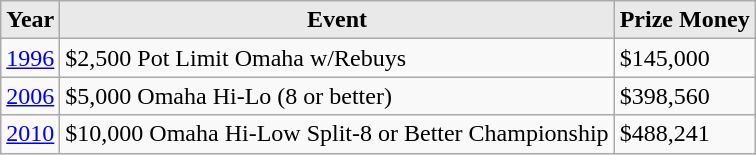<table class="wikitable">
<tr>
<th style="background: #E9E9E9;">Year</th>
<th style="background: #E9E9E9;">Event</th>
<th style="background: #E9E9E9;">Prize Money</th>
</tr>
<tr>
<td><a href='#'>1996</a></td>
<td>$2,500 Pot Limit Omaha w/Rebuys</td>
<td>$145,000</td>
</tr>
<tr>
<td><a href='#'>2006</a></td>
<td>$5,000 Omaha Hi-Lo (8 or better)</td>
<td>$398,560</td>
</tr>
<tr>
<td><a href='#'>2010</a></td>
<td>$10,000 Omaha Hi-Low Split-8 or Better Championship</td>
<td>$488,241</td>
</tr>
</table>
